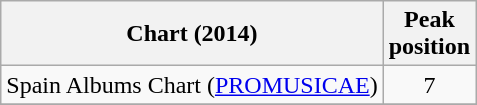<table class="wikitable sortable plainrowheaders">
<tr>
<th scope="col">Chart (2014)</th>
<th scope="col">Peak<br>position</th>
</tr>
<tr>
<td>Spain Albums Chart (<a href='#'>PROMUSICAE</a>)</td>
<td align="center">7</td>
</tr>
<tr>
</tr>
</table>
